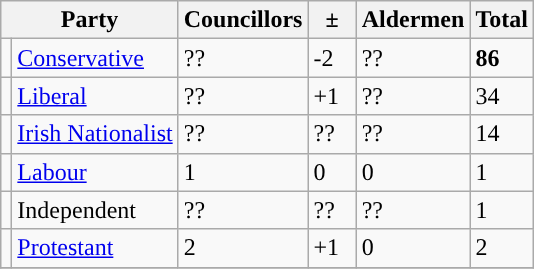<table class="wikitable">
<tr>
<th colspan="2">Party</th>
<th>Councillors</th>
<th>  ±  </th>
<th>Aldermen</th>
<th>Total</th>
</tr>
<tr>
<td style="background-color: "></td>
<td><a href='#'>Conservative</a></td>
<td>??</td>
<td>-2</td>
<td>??</td>
<td><strong>86</strong></td>
</tr>
<tr>
<td style="background-color: "></td>
<td><a href='#'>Liberal</a></td>
<td>??</td>
<td>+1</td>
<td>??</td>
<td>34</td>
</tr>
<tr>
<td style="background-color: "></td>
<td><a href='#'>Irish Nationalist</a></td>
<td>??</td>
<td>??</td>
<td>??</td>
<td>14</td>
</tr>
<tr>
<td style="background-color: "></td>
<td><a href='#'>Labour</a></td>
<td>1</td>
<td>0</td>
<td>0</td>
<td>1</td>
</tr>
<tr>
<td style="background-color: "></td>
<td>Independent</td>
<td>??</td>
<td>??</td>
<td>??</td>
<td>1</td>
</tr>
<tr>
<td style="background-color: "></td>
<td><a href='#'>Protestant</a></td>
<td>2</td>
<td>+1</td>
<td>0</td>
<td>2</td>
</tr>
<tr>
</tr>
</table>
